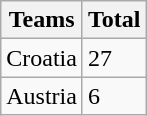<table class="wikitable">
<tr>
<th>Teams</th>
<th>Total</th>
</tr>
<tr>
<td>Croatia</td>
<td>27</td>
</tr>
<tr>
<td>Austria</td>
<td>6</td>
</tr>
</table>
